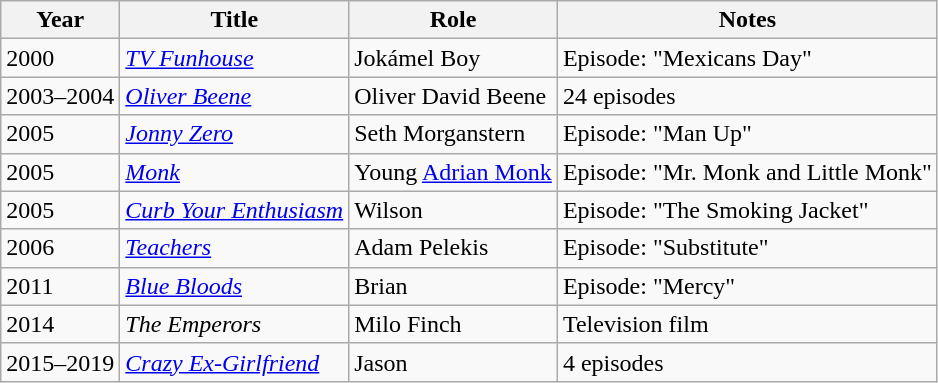<table class="wikitable sortable">
<tr>
<th>Year</th>
<th>Title</th>
<th>Role</th>
<th>Notes</th>
</tr>
<tr>
<td>2000</td>
<td><em><a href='#'>TV Funhouse</a></em></td>
<td>Jokámel Boy</td>
<td>Episode: "Mexicans Day"</td>
</tr>
<tr>
<td>2003–2004</td>
<td><em><a href='#'>Oliver Beene</a></em></td>
<td>Oliver David Beene</td>
<td>24 episodes</td>
</tr>
<tr>
<td>2005</td>
<td><em><a href='#'>Jonny Zero</a></em></td>
<td>Seth Morganstern</td>
<td>Episode: "Man Up"</td>
</tr>
<tr>
<td>2005</td>
<td><a href='#'><em>Monk</em></a></td>
<td>Young <a href='#'>Adrian Monk</a></td>
<td>Episode: "Mr. Monk and Little Monk"</td>
</tr>
<tr>
<td>2005</td>
<td><em><a href='#'>Curb Your Enthusiasm</a></em></td>
<td>Wilson</td>
<td>Episode: "The Smoking Jacket"</td>
</tr>
<tr>
<td>2006</td>
<td><a href='#'><em>Teachers</em></a></td>
<td>Adam Pelekis</td>
<td>Episode: "Substitute"</td>
</tr>
<tr>
<td>2011</td>
<td><a href='#'><em>Blue Bloods</em></a></td>
<td>Brian</td>
<td>Episode: "Mercy"</td>
</tr>
<tr>
<td>2014</td>
<td><em>The Emperors</em></td>
<td>Milo Finch</td>
<td>Television film</td>
</tr>
<tr>
<td>2015–2019</td>
<td><em><a href='#'>Crazy Ex-Girlfriend</a></em></td>
<td>Jason</td>
<td>4 episodes</td>
</tr>
</table>
